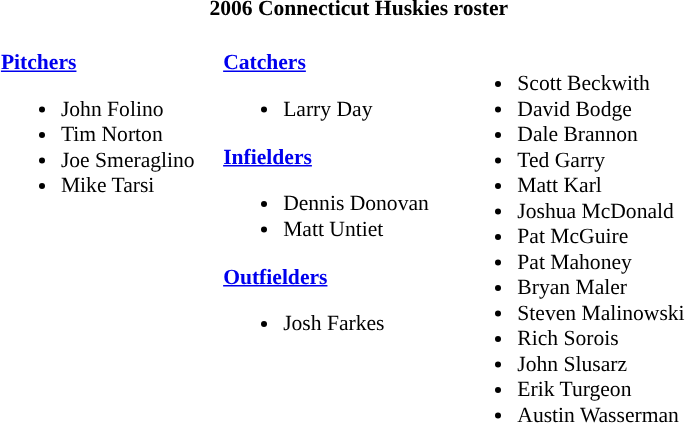<table class="toccolours" style="border-collapse:collapse; font-size:90%;">
<tr>
<th colspan=9>2006 Connecticut Huskies roster</th>
</tr>
<tr>
</tr>
<tr>
<td width="03"> </td>
<td valign="top"><br><strong><a href='#'>Pitchers</a></strong><ul><li>John Folino</li><li>Tim Norton</li><li>Joe Smeraglino</li><li>Mike Tarsi</li></ul></td>
<td width="15"> </td>
<td valign="top"><br><strong><a href='#'>Catchers</a></strong><ul><li>Larry Day</li></ul><strong><a href='#'>Infielders</a></strong><ul><li>Dennis Donovan</li><li>Matt Untiet</li></ul><strong><a href='#'>Outfielders</a></strong><ul><li>Josh Farkes</li></ul></td>
<td width="15"> </td>
<td valign="top"><br><ul><li>Scott Beckwith</li><li>David Bodge</li><li>Dale Brannon</li><li>Ted Garry</li><li>Matt Karl</li><li>Joshua McDonald</li><li>Pat McGuire</li><li>Pat Mahoney</li><li>Bryan Maler</li><li>Steven Malinowski</li><li>Rich Sorois</li><li>John Slusarz</li><li>Erik Turgeon</li><li>Austin Wasserman</li></ul></td>
<td width="25"> </td>
</tr>
</table>
